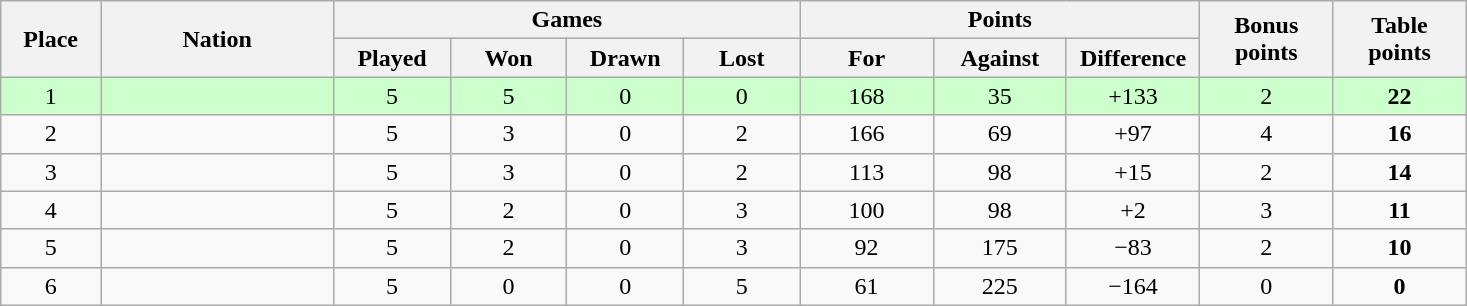<table class="wikitable" style="text-align:center">
<tr>
<th rowspan=2 width="6%">Place</th>
<th rowspan=2 width="14%">Nation</th>
<th colspan=4 width="28%">Games</th>
<th colspan=3 width="24%">Points</th>
<th rowspan=2 width="8%">Bonus<br>points</th>
<th rowspan=2 width="8%">Table<br>points</th>
</tr>
<tr>
<th width="7%">Played</th>
<th width="7%">Won</th>
<th width="7%">Drawn</th>
<th width="7%">Lost</th>
<th width="8%">For</th>
<th width="8%">Against</th>
<th width="8%">Difference</th>
</tr>
<tr bgcolor="#ccffcc">
<td>1</td>
<td align=left></td>
<td>5</td>
<td>5</td>
<td>0</td>
<td>0</td>
<td>168</td>
<td>35</td>
<td>+133</td>
<td>2</td>
<td><strong>22</strong></td>
</tr>
<tr>
<td>2</td>
<td align=left></td>
<td>5</td>
<td>3</td>
<td>0</td>
<td>2</td>
<td>166</td>
<td>69</td>
<td>+97</td>
<td>4</td>
<td><strong>16</strong></td>
</tr>
<tr>
<td>3</td>
<td align=left></td>
<td>5</td>
<td>3</td>
<td>0</td>
<td>2</td>
<td>113</td>
<td>98</td>
<td>+15</td>
<td>2</td>
<td><strong>14</strong></td>
</tr>
<tr>
<td>4</td>
<td align=left></td>
<td>5</td>
<td>2</td>
<td>0</td>
<td>3</td>
<td>100</td>
<td>98</td>
<td>+2</td>
<td>3</td>
<td><strong>11</strong></td>
</tr>
<tr>
<td>5</td>
<td align=left></td>
<td>5</td>
<td>2</td>
<td>0</td>
<td>3</td>
<td>92</td>
<td>175</td>
<td>−83</td>
<td>2</td>
<td><strong>10</strong></td>
</tr>
<tr>
<td>6</td>
<td align=left></td>
<td>5</td>
<td>0</td>
<td>0</td>
<td>5</td>
<td>61</td>
<td>225</td>
<td>−164</td>
<td>0</td>
<td><strong>0</strong></td>
</tr>
</table>
